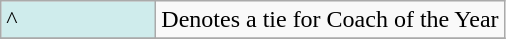<table class="wikitable">
<tr>
<td style="background-color:#CFECEC; border:1px solid #aaaaaa; width:6em">^</td>
<td>Denotes a tie for Coach of the Year</td>
</tr>
<tr>
</tr>
</table>
